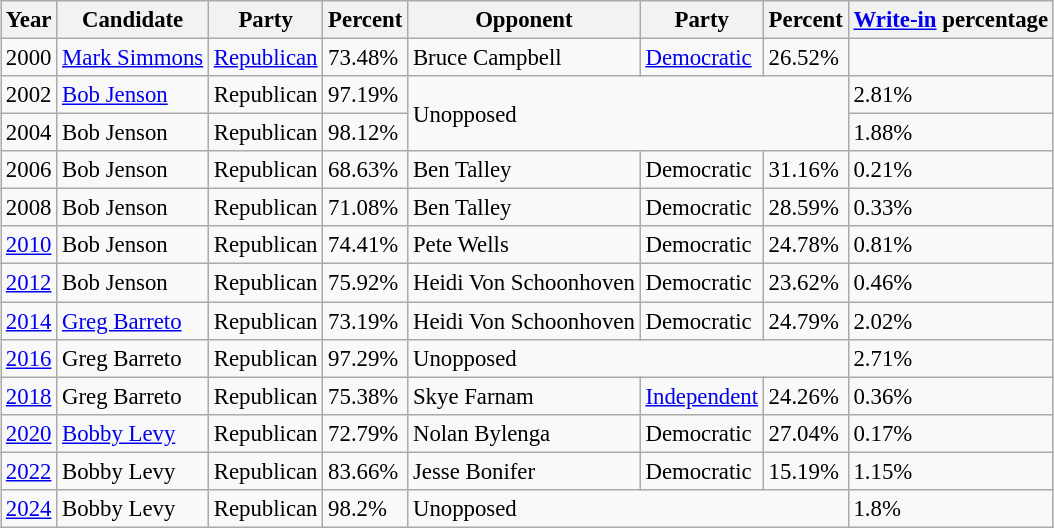<table class="wikitable sortable" style="margin:0.5em auto; font-size:95%;">
<tr>
<th>Year</th>
<th>Candidate</th>
<th>Party</th>
<th>Percent</th>
<th>Opponent</th>
<th>Party</th>
<th>Percent</th>
<th><a href='#'>Write-in</a> percentage</th>
</tr>
<tr>
<td>2000</td>
<td><a href='#'>Mark Simmons</a></td>
<td><a href='#'>Republican</a></td>
<td>73.48%</td>
<td>Bruce Campbell</td>
<td><a href='#'>Democratic</a></td>
<td>26.52%</td>
<td></td>
</tr>
<tr>
<td>2002</td>
<td><a href='#'>Bob Jenson</a></td>
<td>Republican</td>
<td>97.19%</td>
<td colspan="3" rowspan="2">Unopposed</td>
<td>2.81%</td>
</tr>
<tr>
<td>2004</td>
<td>Bob Jenson</td>
<td>Republican</td>
<td>98.12%</td>
<td>1.88%</td>
</tr>
<tr>
<td>2006</td>
<td>Bob Jenson</td>
<td>Republican</td>
<td>68.63%</td>
<td>Ben Talley</td>
<td>Democratic</td>
<td>31.16%</td>
<td>0.21%</td>
</tr>
<tr>
<td>2008</td>
<td>Bob Jenson</td>
<td>Republican</td>
<td>71.08%</td>
<td>Ben Talley</td>
<td>Democratic</td>
<td>28.59%</td>
<td>0.33%</td>
</tr>
<tr>
<td><a href='#'>2010</a></td>
<td>Bob Jenson</td>
<td>Republican</td>
<td>74.41%</td>
<td>Pete Wells</td>
<td>Democratic</td>
<td>24.78%</td>
<td>0.81%</td>
</tr>
<tr>
<td><a href='#'>2012</a></td>
<td>Bob Jenson</td>
<td>Republican</td>
<td>75.92%</td>
<td>Heidi Von Schoonhoven</td>
<td>Democratic</td>
<td>23.62%</td>
<td>0.46%</td>
</tr>
<tr>
<td><a href='#'>2014</a></td>
<td><a href='#'>Greg Barreto</a></td>
<td>Republican</td>
<td>73.19%</td>
<td>Heidi Von Schoonhoven</td>
<td>Democratic</td>
<td>24.79%</td>
<td>2.02%</td>
</tr>
<tr>
<td><a href='#'>2016</a></td>
<td>Greg Barreto</td>
<td>Republican</td>
<td>97.29%</td>
<td colspan="3">Unopposed</td>
<td>2.71%</td>
</tr>
<tr>
<td><a href='#'>2018</a></td>
<td>Greg Barreto</td>
<td>Republican</td>
<td>75.38%</td>
<td>Skye Farnam</td>
<td><a href='#'>Independent</a></td>
<td>24.26%</td>
<td>0.36%</td>
</tr>
<tr>
<td><a href='#'>2020</a></td>
<td><a href='#'>Bobby Levy</a></td>
<td>Republican</td>
<td>72.79%</td>
<td>Nolan Bylenga</td>
<td>Democratic</td>
<td>27.04%</td>
<td>0.17%</td>
</tr>
<tr>
<td><a href='#'>2022</a></td>
<td>Bobby Levy</td>
<td>Republican</td>
<td>83.66%</td>
<td>Jesse Bonifer</td>
<td>Democratic</td>
<td>15.19%</td>
<td>1.15%</td>
</tr>
<tr>
<td><a href='#'>2024</a></td>
<td>Bobby Levy</td>
<td>Republican</td>
<td>98.2%</td>
<td colspan="3">Unopposed</td>
<td>1.8%</td>
</tr>
</table>
